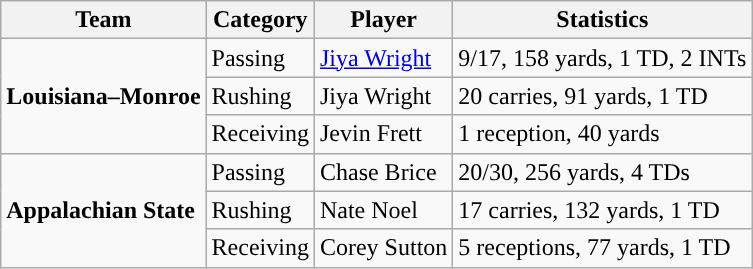<table class="wikitable" style="float: left;">
<tr>
<th>Team</th>
<th>Category</th>
<th>Player</th>
<th>Statistics</th>
</tr>
<tr>
<td rowspan=3><strong>Louisiana–Monroe</strong></td>
<td>Passing</td>
<td><a href='#'>Jiya Wright</a></td>
<td>9/17, 158 yards, 1 TD, 2 INTs</td>
</tr>
<tr>
<td>Rushing</td>
<td>Jiya Wright</td>
<td>20 carries, 91 yards, 1 TD</td>
</tr>
<tr>
<td>Receiving</td>
<td>Jevin Frett</td>
<td>1 reception, 40 yards</td>
</tr>
<tr>
<td rowspan=3><strong>Appalachian State</strong></td>
<td>Passing</td>
<td>Chase Brice</td>
<td>20/30, 256 yards, 4 TDs</td>
</tr>
<tr>
<td>Rushing</td>
<td>Nate Noel</td>
<td>17 carries, 132 yards, 1 TD</td>
</tr>
<tr>
<td>Receiving</td>
<td>Corey Sutton</td>
<td>5 receptions, 77 yards, 1 TD</td>
</tr>
</table>
